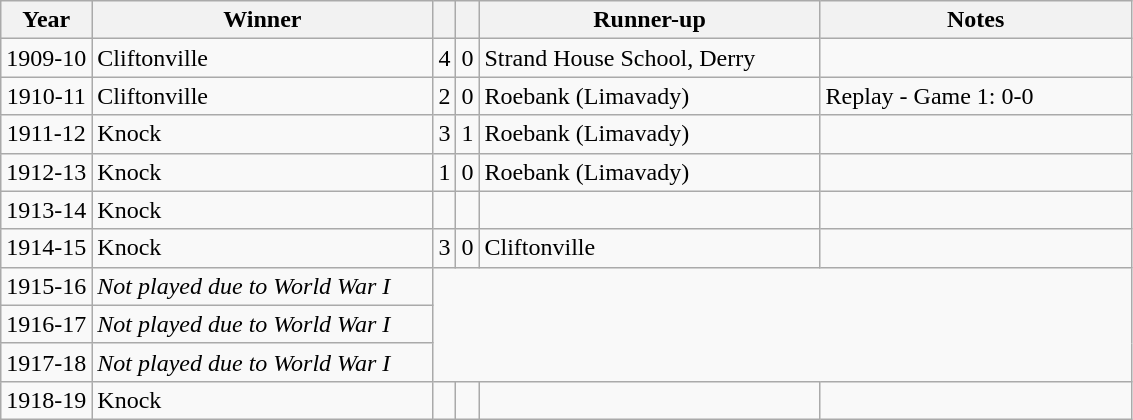<table class="wikitable">
<tr>
<th>Year</th>
<th>Winner</th>
<th></th>
<th></th>
<th>Runner-up</th>
<th>Notes</th>
</tr>
<tr>
<td align="center">1909-10</td>
<td width=220>Cliftonville</td>
<td align="center">4</td>
<td align="center">0</td>
<td width=220>Strand House School, Derry</td>
<td width=200></td>
</tr>
<tr>
<td align="center">1910-11</td>
<td>Cliftonville</td>
<td align="center">2</td>
<td align="center">0</td>
<td>Roebank (Limavady)</td>
<td>Replay - Game 1: 0-0</td>
</tr>
<tr>
<td align="center">1911-12</td>
<td>Knock</td>
<td align="center">3</td>
<td align="center">1</td>
<td>Roebank (Limavady)</td>
<td></td>
</tr>
<tr>
<td align="center">1912-13</td>
<td>Knock</td>
<td align="center">1</td>
<td align="center">0</td>
<td>Roebank (Limavady)</td>
<td></td>
</tr>
<tr>
<td align="center">1913-14</td>
<td>Knock</td>
<td align="center"></td>
<td align="center"></td>
<td></td>
<td></td>
</tr>
<tr>
<td align="center">1914-15</td>
<td>Knock</td>
<td align="center">3</td>
<td align="center">0</td>
<td>Cliftonville</td>
<td></td>
</tr>
<tr>
<td align="center">1915-16</td>
<td><em>Not played due to World War I</em></td>
</tr>
<tr>
<td align="center">1916-17</td>
<td><em>Not played due to World War I</em></td>
</tr>
<tr>
<td align="center">1917-18</td>
<td><em>Not played due to World War I</em></td>
</tr>
<tr>
<td align="center">1918-19</td>
<td>Knock</td>
<td align="center"></td>
<td align="center"></td>
<td></td>
<td></td>
</tr>
</table>
